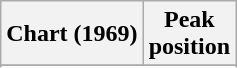<table class="wikitable sortable plainrowheaders" style="text-align:center">
<tr>
<th scope="col">Chart (1969)</th>
<th scope="col">Peak<br> position</th>
</tr>
<tr>
</tr>
<tr>
</tr>
<tr>
</tr>
</table>
